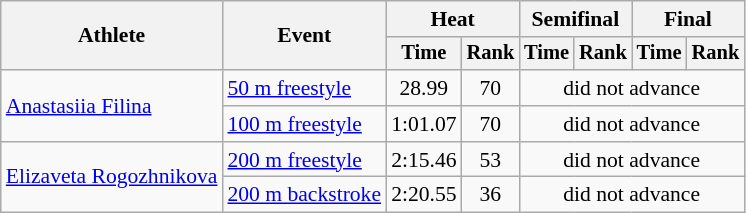<table class="wikitable" style="text-align:center; font-size:90%">
<tr>
<th rowspan="2">Athlete</th>
<th rowspan="2">Event</th>
<th colspan="2">Heat</th>
<th colspan="2">Semifinal</th>
<th colspan="2">Final</th>
</tr>
<tr style="font-size:95%">
<th>Time</th>
<th>Rank</th>
<th>Time</th>
<th>Rank</th>
<th>Time</th>
<th>Rank</th>
</tr>
<tr>
<td align=left rowspan=2><a href='#'>Anastasiia Filina</a></td>
<td align=left><a href='#'>50 m freestyle</a></td>
<td>28.99</td>
<td>70</td>
<td colspan=4>did not advance</td>
</tr>
<tr>
<td align=left><a href='#'>100 m freestyle</a></td>
<td>1:01.07</td>
<td>70</td>
<td colspan=4>did not advance</td>
</tr>
<tr>
<td align=left rowspan=2><a href='#'>Elizaveta Rogozhnikova</a></td>
<td align=left><a href='#'>200 m freestyle</a></td>
<td>2:15.46</td>
<td>53</td>
<td colspan=4>did not advance</td>
</tr>
<tr>
<td align=left><a href='#'>200 m backstroke</a></td>
<td>2:20.55</td>
<td>36</td>
<td colspan=4>did not advance</td>
</tr>
</table>
